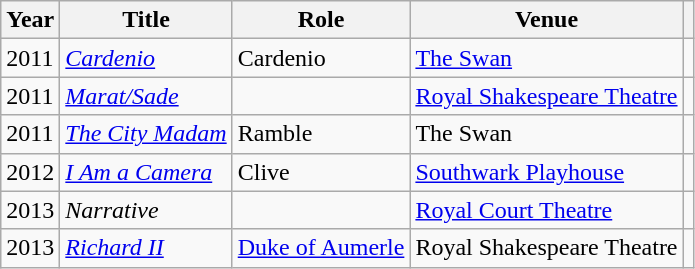<table class="wikitable">
<tr>
<th>Year</th>
<th>Title</th>
<th>Role</th>
<th>Venue</th>
<th></th>
</tr>
<tr>
<td>2011</td>
<td><em><a href='#'>Cardenio</a></em></td>
<td>Cardenio</td>
<td><a href='#'>The Swan</a></td>
<td align="center"></td>
</tr>
<tr>
<td>2011</td>
<td><em><a href='#'>Marat/Sade</a></em></td>
<td></td>
<td><a href='#'>Royal Shakespeare Theatre</a></td>
<td align="center"></td>
</tr>
<tr>
<td>2011</td>
<td><em><a href='#'>The City Madam</a></em></td>
<td>Ramble</td>
<td>The Swan</td>
<td align="center"></td>
</tr>
<tr>
<td>2012</td>
<td><em><a href='#'>I Am a Camera</a></em></td>
<td>Clive</td>
<td><a href='#'>Southwark Playhouse</a></td>
<td align="center"></td>
</tr>
<tr>
<td>2013</td>
<td><em>Narrative</em></td>
<td></td>
<td><a href='#'>Royal Court Theatre</a></td>
<td align="center"></td>
</tr>
<tr>
<td>2013</td>
<td><em><a href='#'>Richard II</a></em></td>
<td><a href='#'>Duke of Aumerle</a></td>
<td>Royal Shakespeare Theatre</td>
<td align="center"></td>
</tr>
</table>
